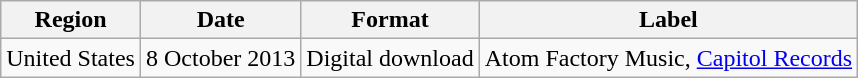<table class=wikitable>
<tr>
<th>Region</th>
<th>Date</th>
<th>Format</th>
<th>Label</th>
</tr>
<tr>
<td>United States</td>
<td>8 October 2013</td>
<td>Digital download</td>
<td>Atom Factory Music, <a href='#'>Capitol Records</a></td>
</tr>
</table>
